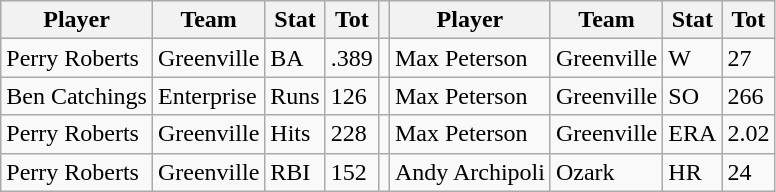<table class="wikitable">
<tr>
<th>Player</th>
<th>Team</th>
<th>Stat</th>
<th>Tot</th>
<th></th>
<th>Player</th>
<th>Team</th>
<th>Stat</th>
<th>Tot</th>
</tr>
<tr>
<td>Perry Roberts</td>
<td>Greenville</td>
<td>BA</td>
<td>.389</td>
<td></td>
<td>Max Peterson</td>
<td>Greenville</td>
<td>W</td>
<td>27</td>
</tr>
<tr>
<td>Ben Catchings</td>
<td>Enterprise</td>
<td>Runs</td>
<td>126</td>
<td></td>
<td>Max Peterson</td>
<td>Greenville</td>
<td>SO</td>
<td>266</td>
</tr>
<tr>
<td>Perry Roberts</td>
<td>Greenville</td>
<td>Hits</td>
<td>228</td>
<td></td>
<td>Max Peterson</td>
<td>Greenville</td>
<td>ERA</td>
<td>2.02</td>
</tr>
<tr>
<td>Perry Roberts</td>
<td>Greenville</td>
<td>RBI</td>
<td>152</td>
<td></td>
<td>Andy Archipoli</td>
<td>Ozark</td>
<td>HR</td>
<td>24</td>
</tr>
</table>
